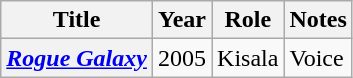<table class="wikitable plainrowheaders sortable" style="font-size:100%">
<tr>
<th scope="col">Title</th>
<th scope="col">Year</th>
<th scope="col">Role</th>
<th scope="col" class="unsortable">Notes</th>
</tr>
<tr>
<th scope="row"><em><a href='#'>Rogue Galaxy</a></em></th>
<td>2005</td>
<td>Kisala</td>
<td>Voice</td>
</tr>
</table>
